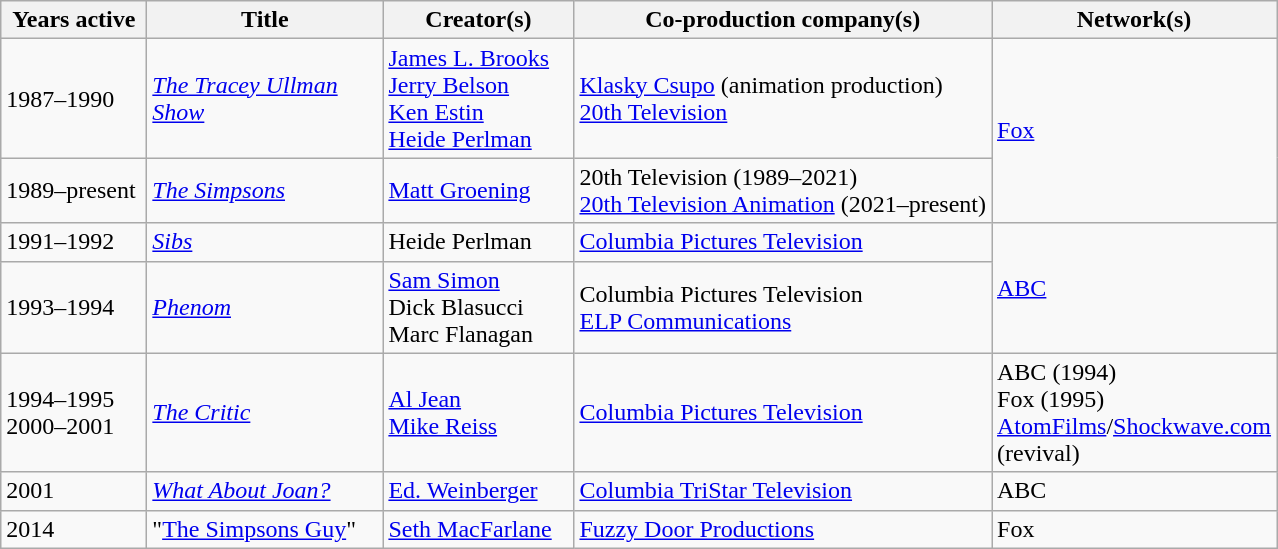<table class="wikitable sortable">
<tr>
<th width="90">Years active</th>
<th width="150">Title</th>
<th width="120">Creator(s)</th>
<th>Co-production company(s)</th>
<th width="140">Network(s)</th>
</tr>
<tr>
<td>1987–1990</td>
<td><em><a href='#'>The Tracey Ullman Show</a></em></td>
<td><a href='#'>James L. Brooks</a><br><a href='#'>Jerry Belson</a><br><a href='#'>Ken Estin</a><br><a href='#'>Heide Perlman</a></td>
<td><a href='#'>Klasky Csupo</a> (animation production)<br><a href='#'>20th Television</a></td>
<td rowspan="2"><a href='#'>Fox</a></td>
</tr>
<tr>
<td>1989–present</td>
<td><em><a href='#'>The Simpsons</a></em></td>
<td><a href='#'>Matt Groening</a></td>
<td>20th Television (1989–2021)<br><a href='#'>20th Television Animation</a> (2021–present)</td>
</tr>
<tr>
<td>1991–1992</td>
<td><em><a href='#'>Sibs</a></em></td>
<td>Heide Perlman</td>
<td><a href='#'>Columbia Pictures Television</a></td>
<td rowspan="2"><a href='#'>ABC</a></td>
</tr>
<tr>
<td>1993–1994</td>
<td><em><a href='#'>Phenom</a></em></td>
<td><a href='#'>Sam Simon</a><br>Dick Blasucci<br>Marc Flanagan</td>
<td>Columbia Pictures Television<br><a href='#'>ELP Communications</a></td>
</tr>
<tr>
<td>1994–1995<br>2000–2001 </td>
<td><em><a href='#'>The Critic</a></em></td>
<td><a href='#'>Al Jean</a><br><a href='#'>Mike Reiss</a></td>
<td><a href='#'>Columbia Pictures Television</a></td>
<td>ABC (1994)<br>Fox (1995)<br><a href='#'>AtomFilms</a>/<a href='#'>Shockwave.com</a> (revival)</td>
</tr>
<tr>
<td>2001</td>
<td><em><a href='#'>What About Joan?</a></em></td>
<td><a href='#'>Ed. Weinberger</a></td>
<td><a href='#'>Columbia TriStar Television</a></td>
<td>ABC</td>
</tr>
<tr>
<td>2014</td>
<td>"<a href='#'>The Simpsons Guy</a>"</td>
<td><a href='#'>Seth MacFarlane</a></td>
<td><a href='#'>Fuzzy Door Productions</a></td>
<td>Fox</td>
</tr>
</table>
